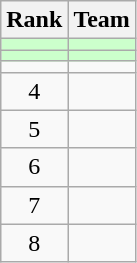<table class="wikitable">
<tr>
<th>Rank</th>
<th>Team</th>
</tr>
<tr bgcolor=ccffcc>
<td align=center></td>
<td></td>
</tr>
<tr bgcolor=ccffcc>
<td align=center></td>
<td></td>
</tr>
<tr>
<td align=center></td>
<td></td>
</tr>
<tr>
<td align=center>4</td>
<td></td>
</tr>
<tr>
<td align=center>5</td>
<td></td>
</tr>
<tr>
<td align=center>6</td>
<td></td>
</tr>
<tr>
<td align=center>7</td>
<td></td>
</tr>
<tr>
<td align=center>8</td>
<td></td>
</tr>
</table>
